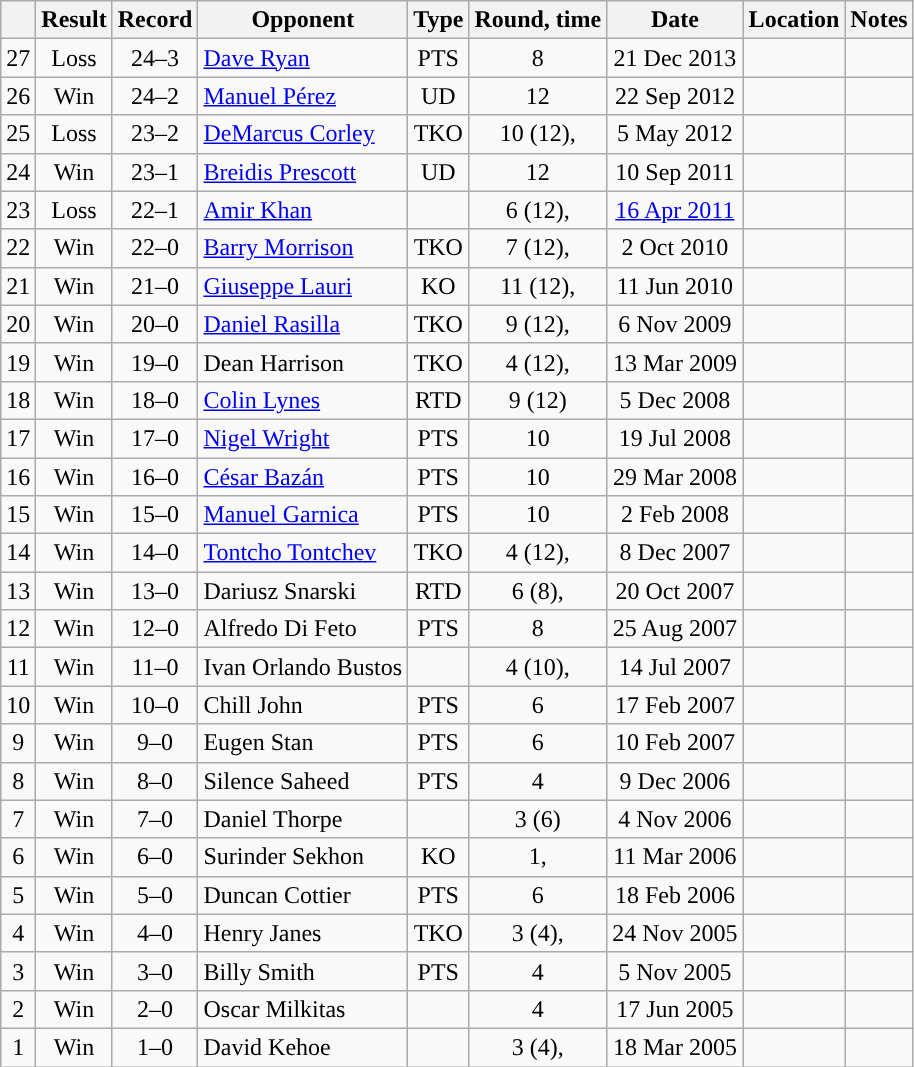<table class="wikitable" style="text-align:center">
<tr>
<th></th>
<th>Result</th>
<th>Record</th>
<th>Opponent</th>
<th>Type</th>
<th>Round, time</th>
<th>Date</th>
<th>Location</th>
<th>Notes</th>
</tr>
<tr>
<td>27</td>
<td>Loss</td>
<td>24–3</td>
<td style="text-align:left;"><a href='#'>Dave Ryan</a></td>
<td>PTS</td>
<td>8</td>
<td>21 Dec 2013</td>
<td style="text-align:left;"></td>
<td></td>
</tr>
<tr>
<td>26</td>
<td>Win</td>
<td>24–2</td>
<td style="text-align:left;"><a href='#'>Manuel Pérez</a></td>
<td>UD</td>
<td>12</td>
<td>22 Sep 2012</td>
<td style="text-align:left;"></td>
<td style="text-align:left;"></td>
</tr>
<tr>
<td>25</td>
<td>Loss</td>
<td>23–2</td>
<td style="text-align:left;"><a href='#'>DeMarcus Corley</a></td>
<td>TKO</td>
<td>10 (12), </td>
<td>5 May 2012</td>
<td style="text-align:left;"></td>
<td></td>
</tr>
<tr>
<td>24</td>
<td>Win</td>
<td>23–1</td>
<td style="text-align:left;"><a href='#'>Breidis Prescott</a></td>
<td>UD</td>
<td>12</td>
<td>10 Sep 2011</td>
<td style="text-align:left;"></td>
<td></td>
</tr>
<tr>
<td>23</td>
<td>Loss</td>
<td>22–1</td>
<td style="text-align:left;"><a href='#'>Amir Khan</a></td>
<td></td>
<td>6 (12), </td>
<td><a href='#'>16 Apr 2011</a></td>
<td style="text-align:left;"></td>
<td style="text-align:left;"></td>
</tr>
<tr>
<td>22</td>
<td>Win</td>
<td>22–0</td>
<td style="text-align:left;"><a href='#'>Barry Morrison</a></td>
<td>TKO</td>
<td>7 (12), </td>
<td>2 Oct 2010</td>
<td style="text-align:left;"></td>
<td style="text-align:left;"></td>
</tr>
<tr>
<td>21</td>
<td>Win</td>
<td>21–0</td>
<td style="text-align:left;"><a href='#'>Giuseppe Lauri</a></td>
<td>KO</td>
<td>11 (12), </td>
<td>11 Jun 2010</td>
<td style="text-align:left;"></td>
<td style="text-align:left;"></td>
</tr>
<tr>
<td>20</td>
<td>Win</td>
<td>20–0</td>
<td style="text-align:left;"><a href='#'>Daniel Rasilla</a></td>
<td>TKO</td>
<td>9 (12), </td>
<td>6 Nov 2009</td>
<td style="text-align:left;"></td>
<td style="text-align:left;"></td>
</tr>
<tr>
<td>19</td>
<td>Win</td>
<td>19–0</td>
<td style="text-align:left;">Dean Harrison</td>
<td>TKO</td>
<td>4 (12), </td>
<td>13 Mar 2009</td>
<td style="text-align:left;"></td>
<td style="text-align:left;"></td>
</tr>
<tr>
<td>18</td>
<td>Win</td>
<td>18–0</td>
<td style="text-align:left;"><a href='#'>Colin Lynes</a></td>
<td>RTD</td>
<td>9 (12)</td>
<td>5 Dec 2008</td>
<td style="text-align:left;"></td>
<td style="text-align:left;"></td>
</tr>
<tr>
<td>17</td>
<td>Win</td>
<td>17–0</td>
<td style="text-align:left;"><a href='#'>Nigel Wright</a></td>
<td>PTS</td>
<td>10</td>
<td>19 Jul 2008</td>
<td style="text-align:left;"></td>
<td></td>
</tr>
<tr>
<td>16</td>
<td>Win</td>
<td>16–0</td>
<td style="text-align:left;"><a href='#'>César Bazán</a></td>
<td>PTS</td>
<td>10</td>
<td>29 Mar 2008</td>
<td style="text-align:left;"></td>
<td></td>
</tr>
<tr>
<td>15</td>
<td>Win</td>
<td>15–0</td>
<td style="text-align:left;"><a href='#'>Manuel Garnica</a></td>
<td>PTS</td>
<td>10</td>
<td>2 Feb 2008</td>
<td style="text-align:left;"></td>
<td></td>
</tr>
<tr>
<td>14</td>
<td>Win</td>
<td>14–0</td>
<td style="text-align:left;"><a href='#'>Tontcho Tontchev</a></td>
<td>TKO</td>
<td>4 (12), </td>
<td>8 Dec 2007</td>
<td style="text-align:left;"></td>
<td style="text-align:left;"></td>
</tr>
<tr>
<td>13</td>
<td>Win</td>
<td>13–0</td>
<td style="text-align:left;">Dariusz Snarski</td>
<td>RTD</td>
<td>6 (8), </td>
<td>20 Oct 2007</td>
<td style="text-align:left;"></td>
<td></td>
</tr>
<tr>
<td>12</td>
<td>Win</td>
<td>12–0</td>
<td style="text-align:left;">Alfredo Di Feto</td>
<td>PTS</td>
<td>8</td>
<td>25 Aug 2007</td>
<td style="text-align:left;"></td>
<td></td>
</tr>
<tr>
<td>11</td>
<td>Win</td>
<td>11–0</td>
<td style="text-align:left;">Ivan Orlando Bustos</td>
<td></td>
<td>4 (10), </td>
<td>14 Jul 2007</td>
<td style="text-align:left;"></td>
<td></td>
</tr>
<tr>
<td>10</td>
<td>Win</td>
<td>10–0</td>
<td style="text-align:left;">Chill John</td>
<td>PTS</td>
<td>6</td>
<td>17 Feb 2007</td>
<td style="text-align:left;"></td>
<td></td>
</tr>
<tr>
<td>9</td>
<td>Win</td>
<td>9–0</td>
<td style="text-align:left;">Eugen Stan</td>
<td>PTS</td>
<td>6</td>
<td>10 Feb 2007</td>
<td style="text-align:left;"></td>
<td></td>
</tr>
<tr>
<td>8</td>
<td>Win</td>
<td>8–0</td>
<td style="text-align:left;">Silence Saheed</td>
<td>PTS</td>
<td>4</td>
<td>9 Dec 2006</td>
<td style="text-align:left;"></td>
<td></td>
</tr>
<tr>
<td>7</td>
<td>Win</td>
<td>7–0</td>
<td style="text-align:left;">Daniel Thorpe</td>
<td></td>
<td>3 (6)</td>
<td>4 Nov 2006</td>
<td style="text-align:left;"></td>
<td></td>
</tr>
<tr>
<td>6</td>
<td>Win</td>
<td>6–0</td>
<td style="text-align:left;">Surinder Sekhon</td>
<td>KO</td>
<td>1, </td>
<td>11 Mar 2006</td>
<td style="text-align:left;"></td>
<td></td>
</tr>
<tr>
<td>5</td>
<td>Win</td>
<td>5–0</td>
<td style="text-align:left;">Duncan Cottier</td>
<td>PTS</td>
<td>6</td>
<td>18 Feb 2006</td>
<td style="text-align:left;"></td>
<td></td>
</tr>
<tr>
<td>4</td>
<td>Win</td>
<td>4–0</td>
<td style="text-align:left;">Henry Janes</td>
<td>TKO</td>
<td>3 (4), </td>
<td>24 Nov 2005</td>
<td style="text-align:left;"></td>
<td></td>
</tr>
<tr>
<td>3</td>
<td>Win</td>
<td>3–0</td>
<td style="text-align:left;">Billy Smith</td>
<td>PTS</td>
<td>4</td>
<td>5 Nov 2005</td>
<td style="text-align:left;"></td>
<td></td>
</tr>
<tr>
<td>2</td>
<td>Win</td>
<td>2–0</td>
<td style="text-align:left;">Oscar Milkitas</td>
<td></td>
<td>4</td>
<td>17 Jun 2005</td>
<td style="text-align:left;"></td>
<td></td>
</tr>
<tr>
<td>1</td>
<td>Win</td>
<td>1–0</td>
<td style="text-align:left;">David Kehoe</td>
<td></td>
<td>3 (4), </td>
<td>18 Mar 2005</td>
<td style="text-align:left;"></td>
<td></td>
</tr>
</table>
